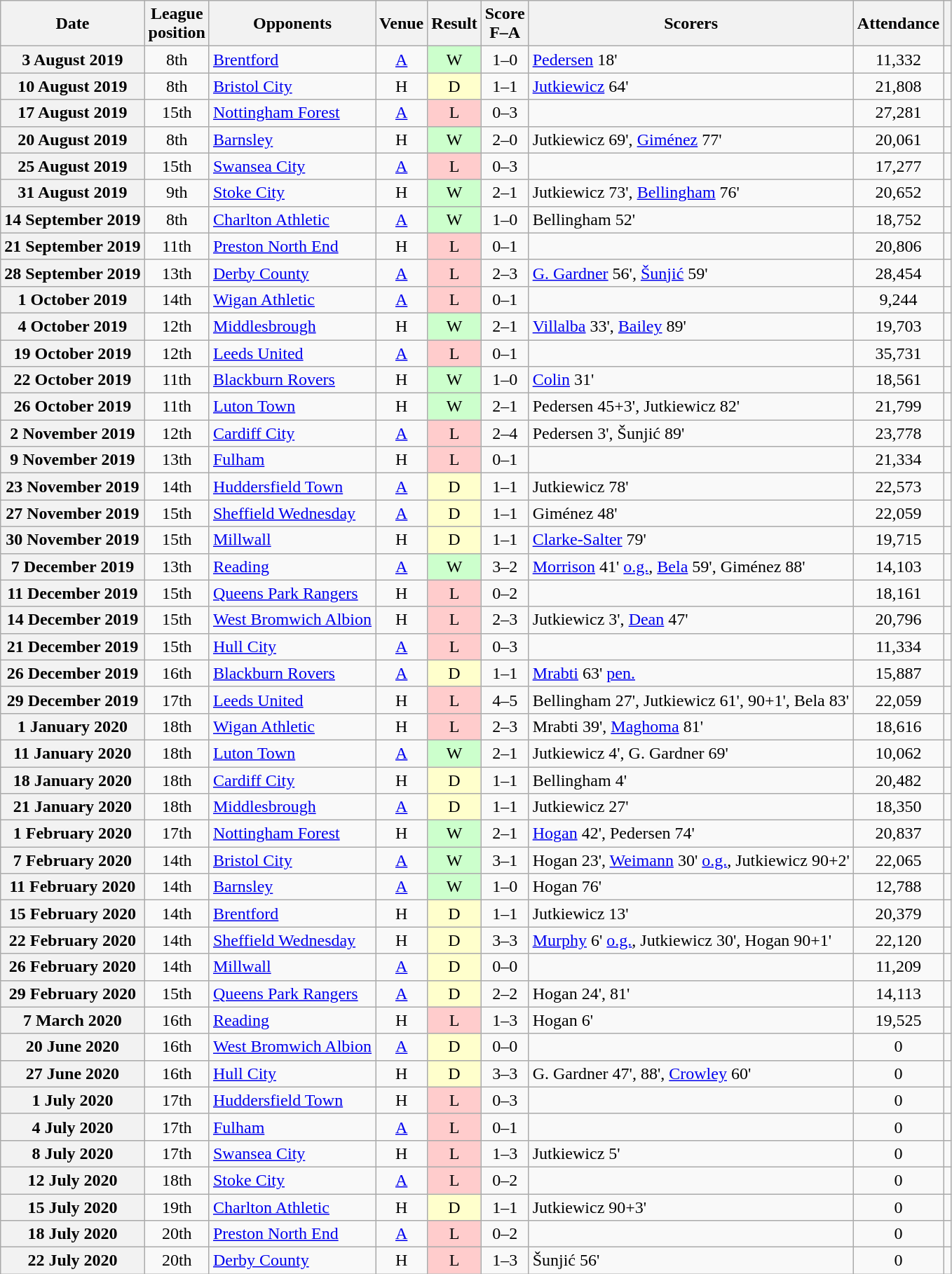<table class="wikitable plainrowheaders" style=text-align:center>
<tr>
<th scope=col>Date</th>
<th scope=col>League<br>position</th>
<th scope=col>Opponents</th>
<th scope=col>Venue</th>
<th scope=col>Result</th>
<th scope=col>Score<br>F–A</th>
<th scope=col>Scorers</th>
<th scope=col>Attendance</th>
<th scope=col></th>
</tr>
<tr>
<th scope=row>3 August 2019</th>
<td>8th</td>
<td style=text-align:left><a href='#'>Brentford</a></td>
<td><a href='#'>A</a></td>
<td style=background:#cfc>W</td>
<td>1–0</td>
<td style=text-align:left><a href='#'>Pedersen</a> 18'</td>
<td>11,332</td>
<td></td>
</tr>
<tr>
<th scope=row>10 August 2019</th>
<td>8th</td>
<td style=text-align:left><a href='#'>Bristol City</a></td>
<td>H</td>
<td style=background:#ffc>D</td>
<td>1–1</td>
<td style=text-align:left><a href='#'>Jutkiewicz</a> 64'</td>
<td>21,808</td>
<td></td>
</tr>
<tr>
<th scope=row>17 August 2019</th>
<td>15th</td>
<td style=text-align:left><a href='#'>Nottingham Forest</a></td>
<td><a href='#'>A</a></td>
<td style=background:#fcc>L</td>
<td>0–3</td>
<td></td>
<td>27,281</td>
<td></td>
</tr>
<tr>
<th scope=row>20 August 2019</th>
<td>8th</td>
<td style=text-align:left><a href='#'>Barnsley</a></td>
<td>H</td>
<td style=background:#cfc>W</td>
<td>2–0</td>
<td style=text-align:left>Jutkiewicz 69', <a href='#'>Giménez</a> 77'</td>
<td>20,061</td>
<td></td>
</tr>
<tr>
<th scope=row>25 August 2019</th>
<td>15th</td>
<td style=text-align:left><a href='#'>Swansea City</a></td>
<td><a href='#'>A</a></td>
<td style=background:#fcc>L</td>
<td>0–3</td>
<td></td>
<td>17,277</td>
<td></td>
</tr>
<tr>
<th scope=row>31 August 2019</th>
<td>9th</td>
<td style=text-align:left><a href='#'>Stoke City</a></td>
<td>H</td>
<td style=background:#cfc>W</td>
<td>2–1</td>
<td style=text-align:left>Jutkiewicz 73', <a href='#'>Bellingham</a> 76'</td>
<td>20,652</td>
<td></td>
</tr>
<tr>
<th scope=row>14 September 2019</th>
<td>8th</td>
<td style=text-align:left><a href='#'>Charlton Athletic</a></td>
<td><a href='#'>A</a></td>
<td style=background:#cfc>W</td>
<td>1–0</td>
<td style=text-align:left>Bellingham 52'</td>
<td>18,752</td>
<td></td>
</tr>
<tr>
<th scope=row>21 September 2019</th>
<td>11th</td>
<td style=text-align:left><a href='#'>Preston North End</a></td>
<td>H</td>
<td style=background:#fcc>L</td>
<td>0–1</td>
<td></td>
<td>20,806</td>
<td></td>
</tr>
<tr>
<th scope=row>28 September 2019</th>
<td>13th</td>
<td style=text-align:left><a href='#'>Derby County</a></td>
<td><a href='#'>A</a></td>
<td style=background:#fcc>L</td>
<td>2–3</td>
<td align="left"><a href='#'>G. Gardner</a> 56', <a href='#'>Šunjić</a> 59'</td>
<td>28,454</td>
<td></td>
</tr>
<tr>
<th scope=row>1 October 2019</th>
<td>14th</td>
<td style=text-align:left><a href='#'>Wigan Athletic</a></td>
<td><a href='#'>A</a></td>
<td style=background:#fcc>L</td>
<td>0–1</td>
<td></td>
<td>9,244</td>
<td></td>
</tr>
<tr>
<th scope=row>4 October 2019</th>
<td>12th</td>
<td style=text-align:left><a href='#'>Middlesbrough</a></td>
<td>H</td>
<td style=background:#cfc>W</td>
<td>2–1</td>
<td align="left"><a href='#'>Villalba</a> 33', <a href='#'>Bailey</a> 89'</td>
<td>19,703</td>
<td></td>
</tr>
<tr>
<th scope=row>19 October 2019</th>
<td>12th</td>
<td style=text-align:left><a href='#'>Leeds United</a></td>
<td><a href='#'>A</a></td>
<td style=background:#fcc>L</td>
<td>0–1</td>
<td></td>
<td>35,731</td>
<td></td>
</tr>
<tr>
<th scope=row>22 October 2019</th>
<td>11th</td>
<td style="text-align:left"><a href='#'>Blackburn Rovers</a></td>
<td>H</td>
<td style="background:#cfc">W</td>
<td>1–0</td>
<td style="text-align:left"><a href='#'>Colin</a> 31'</td>
<td>18,561</td>
<td></td>
</tr>
<tr>
<th scope=row>26 October 2019</th>
<td>11th</td>
<td style="text-align:left"><a href='#'>Luton Town</a></td>
<td>H</td>
<td style="background:#cfc">W</td>
<td>2–1</td>
<td style="text-align:left">Pedersen 45+3', Jutkiewicz 82'</td>
<td>21,799</td>
<td></td>
</tr>
<tr>
<th scope="row">2 November 2019</th>
<td>12th</td>
<td style="text-align:left"><a href='#'>Cardiff City</a></td>
<td><a href='#'>A</a></td>
<td style="background:#fcc">L</td>
<td>2–4</td>
<td style="text-align:left">Pedersen 3', Šunjić 89'</td>
<td>23,778</td>
<td></td>
</tr>
<tr>
<th scope="row">9 November 2019</th>
<td>13th</td>
<td style="text-align:left"><a href='#'>Fulham</a></td>
<td>H</td>
<td style="background:#fcc">L</td>
<td>0–1</td>
<td></td>
<td>21,334</td>
<td></td>
</tr>
<tr>
<th scope="row">23 November 2019</th>
<td>14th</td>
<td style="text-align:left"><a href='#'>Huddersfield Town</a></td>
<td><a href='#'>A</a></td>
<td style="background:#ffc">D</td>
<td>1–1</td>
<td style="text-align:left">Jutkiewicz 78'</td>
<td>22,573</td>
<td></td>
</tr>
<tr>
<th scope="row">27 November 2019</th>
<td>15th</td>
<td style="text-align:left"><a href='#'>Sheffield Wednesday</a></td>
<td><a href='#'>A</a></td>
<td style="background:#ffc">D</td>
<td>1–1</td>
<td style="text-align:left">Giménez 48'</td>
<td>22,059</td>
<td></td>
</tr>
<tr>
<th scope="row">30 November 2019</th>
<td>15th</td>
<td style="text-align:left"><a href='#'>Millwall</a></td>
<td>H</td>
<td style="background:#ffc">D</td>
<td>1–1</td>
<td style="text-align:left"><a href='#'>Clarke-Salter</a> 79'</td>
<td>19,715</td>
<td></td>
</tr>
<tr>
<th scope="row">7 December 2019</th>
<td>13th</td>
<td style="text-align:left"><a href='#'>Reading</a></td>
<td><a href='#'>A</a></td>
<td style="background:#cfc">W</td>
<td>3–2</td>
<td style="text-align:left"><a href='#'>Morrison</a> 41' <a href='#'>o.g.</a>, <a href='#'>Bela</a> 59', Giménez 88'</td>
<td>14,103</td>
<td></td>
</tr>
<tr>
<th scope="row">11 December 2019</th>
<td>15th</td>
<td style="text-align:left"><a href='#'>Queens Park Rangers</a></td>
<td>H</td>
<td style="background:#fcc">L</td>
<td>0–2</td>
<td></td>
<td>18,161</td>
<td></td>
</tr>
<tr>
<th scope="row">14 December 2019</th>
<td>15th</td>
<td style="text-align:left"><a href='#'>West Bromwich Albion</a></td>
<td>H</td>
<td style="background:#fcc">L</td>
<td>2–3</td>
<td style="text-align:left">Jutkiewicz 3', <a href='#'>Dean</a> 47'</td>
<td>20,796</td>
<td></td>
</tr>
<tr>
<th scope="row">21 December 2019</th>
<td>15th</td>
<td style="text-align:left"><a href='#'>Hull City</a></td>
<td><a href='#'>A</a></td>
<td style="background:#fcc">L</td>
<td>0–3</td>
<td></td>
<td>11,334</td>
<td></td>
</tr>
<tr>
<th scope="row">26 December 2019</th>
<td>16th</td>
<td style="text-align:left"><a href='#'>Blackburn Rovers</a></td>
<td><a href='#'>A</a></td>
<td style="background:#ffc">D</td>
<td>1–1</td>
<td style="text-align:left"><a href='#'>Mrabti</a> 63' <a href='#'>pen.</a></td>
<td>15,887</td>
<td></td>
</tr>
<tr>
<th scope="row">29 December 2019</th>
<td>17th</td>
<td style="text-align:left"><a href='#'>Leeds United</a></td>
<td>H</td>
<td style="background:#fcc">L</td>
<td>4–5</td>
<td style="text-align:left">Bellingham 27', Jutkiewicz 61', 90+1', Bela 83'</td>
<td>22,059</td>
<td></td>
</tr>
<tr>
<th scope="row">1 January 2020</th>
<td>18th</td>
<td style="text-align:left"><a href='#'>Wigan Athletic</a></td>
<td>H</td>
<td style="background:#fcc">L</td>
<td>2–3</td>
<td style="text-align:left">Mrabti 39', <a href='#'>Maghoma</a> 81'</td>
<td>18,616</td>
<td></td>
</tr>
<tr>
<th scope="row">11 January 2020</th>
<td>18th</td>
<td style="text-align:left"><a href='#'>Luton Town</a></td>
<td><a href='#'>A</a></td>
<td style="background:#cfc">W</td>
<td>2–1</td>
<td style="text-align:left">Jutkiewicz 4', G. Gardner 69'</td>
<td>10,062</td>
<td></td>
</tr>
<tr>
<th scope="row">18 January 2020</th>
<td>18th</td>
<td style="text-align:left"><a href='#'>Cardiff City</a></td>
<td>H</td>
<td style="background:#ffc">D</td>
<td>1–1</td>
<td style="text-align:left">Bellingham 4'</td>
<td>20,482</td>
<td></td>
</tr>
<tr>
<th scope="row">21 January 2020</th>
<td>18th</td>
<td style="text-align:left"><a href='#'>Middlesbrough</a></td>
<td><a href='#'>A</a></td>
<td style="background:#ffc">D</td>
<td>1–1</td>
<td style="text-align:left">Jutkiewicz 27'</td>
<td>18,350</td>
<td></td>
</tr>
<tr>
<th scope="row">1 February 2020</th>
<td>17th</td>
<td style="text-align:left"><a href='#'>Nottingham Forest</a></td>
<td>H</td>
<td style="background:#cfc">W</td>
<td>2–1</td>
<td style="text-align:left"><a href='#'>Hogan</a> 42', Pedersen 74'</td>
<td>20,837</td>
<td></td>
</tr>
<tr>
<th scope="row">7 February 2020</th>
<td>14th</td>
<td style="text-align:left"><a href='#'>Bristol City</a></td>
<td><a href='#'>A</a></td>
<td style="background:#cfc">W</td>
<td>3–1</td>
<td style="text-align:left">Hogan 23', <a href='#'>Weimann</a> 30' <a href='#'>o.g.</a>, Jutkiewicz 90+2'</td>
<td>22,065</td>
<td></td>
</tr>
<tr>
<th scope="row">11 February 2020</th>
<td>14th</td>
<td style="text-align:left"><a href='#'>Barnsley</a></td>
<td><a href='#'>A</a></td>
<td style="background:#cfc">W</td>
<td>1–0</td>
<td style="text-align:left">Hogan 76'</td>
<td>12,788</td>
<td></td>
</tr>
<tr>
<th scope="row">15 February 2020</th>
<td>14th</td>
<td style="text-align:left"><a href='#'>Brentford</a></td>
<td>H</td>
<td style="background:#ffc">D</td>
<td>1–1</td>
<td style="text-align:left">Jutkiewicz 13'</td>
<td>20,379</td>
<td></td>
</tr>
<tr>
<th scope="row">22 February 2020</th>
<td>14th</td>
<td style="text-align:left"><a href='#'>Sheffield Wednesday</a></td>
<td>H</td>
<td style="background:#ffc">D</td>
<td>3–3</td>
<td style="text-align:left"><a href='#'>Murphy</a> 6' <a href='#'>o.g.</a>, Jutkiewicz 30', Hogan 90+1'</td>
<td>22,120</td>
<td></td>
</tr>
<tr>
<th scope="row">26 February 2020</th>
<td>14th</td>
<td style="text-align:left"><a href='#'>Millwall</a></td>
<td><a href='#'>A</a></td>
<td style="background:#ffc">D</td>
<td>0–0</td>
<td></td>
<td>11,209</td>
<td></td>
</tr>
<tr>
<th scope="row">29 February 2020</th>
<td>15th</td>
<td style="text-align:left"><a href='#'>Queens Park Rangers</a></td>
<td><a href='#'>A</a></td>
<td style="background:#ffc">D</td>
<td>2–2</td>
<td style="text-align:left">Hogan 24', 81'</td>
<td>14,113</td>
<td></td>
</tr>
<tr>
<th scope="row">7 March 2020</th>
<td>16th</td>
<td style="text-align:left"><a href='#'>Reading</a></td>
<td>H</td>
<td style="background:#fcc">L</td>
<td>1–3</td>
<td style="text-align:left">Hogan 6'</td>
<td>19,525</td>
<td></td>
</tr>
<tr>
<th scope="row">20 June 2020</th>
<td>16th</td>
<td style="text-align:left"><a href='#'>West Bromwich Albion</a></td>
<td><a href='#'>A</a></td>
<td style="background:#ffc">D</td>
<td>0–0</td>
<td></td>
<td>0</td>
<td></td>
</tr>
<tr>
<th scope="row">27 June 2020</th>
<td>16th</td>
<td style="text-align:left"><a href='#'>Hull City</a></td>
<td>H</td>
<td style="background:#ffc">D</td>
<td>3–3</td>
<td style="text-align:left">G. Gardner 47', 88', <a href='#'>Crowley</a> 60'</td>
<td>0</td>
<td></td>
</tr>
<tr>
<th scope="row">1 July 2020</th>
<td>17th</td>
<td style="text-align:left"><a href='#'>Huddersfield Town</a></td>
<td>H</td>
<td style="background:#fcc">L</td>
<td>0–3</td>
<td></td>
<td>0</td>
<td></td>
</tr>
<tr>
<th scope="row">4 July 2020</th>
<td>17th</td>
<td style="text-align:left"><a href='#'>Fulham</a></td>
<td><a href='#'>A</a></td>
<td style="background:#fcc">L</td>
<td>0–1</td>
<td></td>
<td>0</td>
<td></td>
</tr>
<tr>
<th scope="row">8 July 2020</th>
<td>17th</td>
<td style="text-align:left"><a href='#'>Swansea City</a></td>
<td>H</td>
<td style="background:#fcc">L</td>
<td>1–3</td>
<td style="text-align:left">Jutkiewicz 5'</td>
<td>0</td>
<td></td>
</tr>
<tr>
<th scope="row">12 July 2020</th>
<td>18th</td>
<td style="text-align:left"><a href='#'>Stoke City</a></td>
<td><a href='#'>A</a></td>
<td style="background:#fcc">L</td>
<td>0–2</td>
<td></td>
<td>0</td>
<td></td>
</tr>
<tr>
<th scope="row">15 July 2020</th>
<td>19th</td>
<td style="text-align:left"><a href='#'>Charlton Athletic</a></td>
<td>H</td>
<td style="background:#ffc">D</td>
<td>1–1</td>
<td style="text-align:left">Jutkiewicz 90+3'</td>
<td>0</td>
<td></td>
</tr>
<tr>
<th scope="row">18 July 2020</th>
<td>20th</td>
<td style="text-align:left"><a href='#'>Preston North End</a></td>
<td><a href='#'>A</a></td>
<td style="background:#fcc">L</td>
<td>0–2</td>
<td></td>
<td>0</td>
<td></td>
</tr>
<tr>
<th scope="row">22 July 2020</th>
<td>20th</td>
<td style="text-align:left"><a href='#'>Derby County</a></td>
<td>H</td>
<td style="background:#fcc">L</td>
<td>1–3</td>
<td style="text-align:left">Šunjić 56'</td>
<td>0</td>
<td></td>
</tr>
</table>
